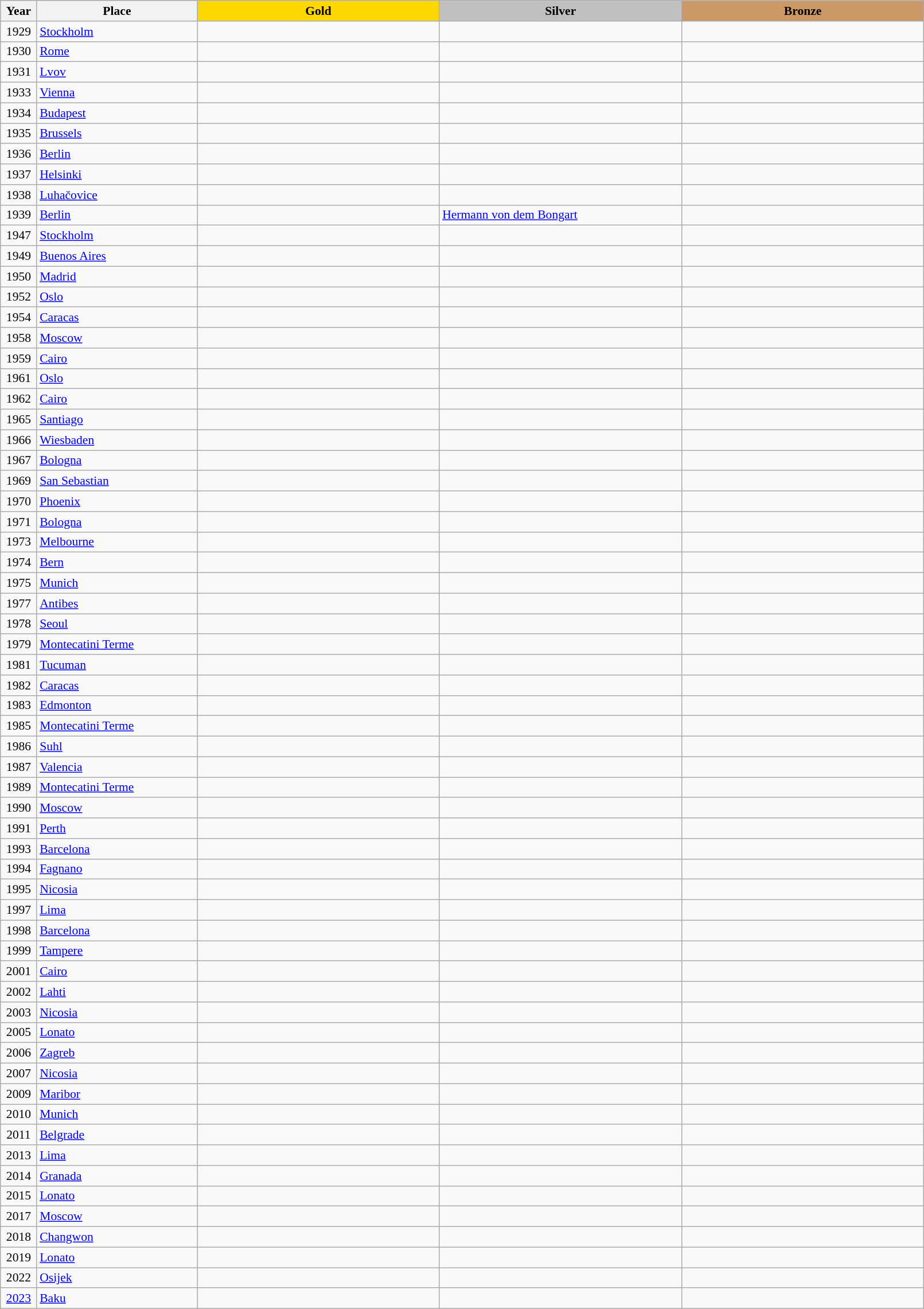<table class="wikitable" width=85% style="font-size:90%; text-align:leftr;">
<tr>
<th width="20">Year</th>
<th width="150">Place</th>
<th style="background:gold"    width="230">Gold</th>
<th style="background:silver"  width="230">Silver</th>
<th style="background:#cc9966" width="230">Bronze</th>
</tr>
<tr>
<td align=center>1929</td>
<td> <a href='#'>Stockholm</a></td>
<td></td>
<td></td>
<td></td>
</tr>
<tr>
<td align=center>1930</td>
<td> <a href='#'>Rome</a></td>
<td></td>
<td></td>
<td><br></td>
</tr>
<tr>
<td align=center>1931</td>
<td> <a href='#'>Lvov</a></td>
<td></td>
<td></td>
<td></td>
</tr>
<tr>
<td align=center>1933</td>
<td> <a href='#'>Vienna</a></td>
<td></td>
<td></td>
<td></td>
</tr>
<tr>
<td align=center>1934</td>
<td> <a href='#'>Budapest</a></td>
<td></td>
<td></td>
<td></td>
</tr>
<tr>
<td align=center>1935</td>
<td> <a href='#'>Brussels</a></td>
<td></td>
<td></td>
<td></td>
</tr>
<tr>
<td align=center>1936</td>
<td> <a href='#'>Berlin</a></td>
<td></td>
<td></td>
<td></td>
</tr>
<tr>
<td align=center>1937</td>
<td> <a href='#'>Helsinki</a></td>
<td></td>
<td></td>
<td></td>
</tr>
<tr>
<td align=center>1938</td>
<td> <a href='#'>Luhačovice</a></td>
<td></td>
<td></td>
<td></td>
</tr>
<tr>
<td align=center>1939</td>
<td> <a href='#'>Berlin</a></td>
<td></td>
<td> <a href='#'>Hermann von dem Bongart</a></td>
<td></td>
</tr>
<tr>
<td align=center>1947</td>
<td> <a href='#'>Stockholm</a></td>
<td></td>
<td></td>
<td></td>
</tr>
<tr>
<td align=center>1949</td>
<td> <a href='#'>Buenos Aires</a></td>
<td></td>
<td></td>
<td></td>
</tr>
<tr>
<td align=center>1950</td>
<td> <a href='#'>Madrid</a></td>
<td></td>
<td></td>
<td></td>
</tr>
<tr>
<td align=center>1952</td>
<td> <a href='#'>Oslo</a></td>
<td></td>
<td></td>
<td></td>
</tr>
<tr>
<td align=center>1954</td>
<td> <a href='#'>Caracas</a></td>
<td></td>
<td></td>
<td></td>
</tr>
<tr>
<td align=center>1958</td>
<td> <a href='#'>Moscow</a></td>
<td></td>
<td></td>
<td></td>
</tr>
<tr>
<td align=center>1959</td>
<td> <a href='#'>Cairo</a></td>
<td></td>
<td></td>
<td></td>
</tr>
<tr>
<td align=center>1961</td>
<td> <a href='#'>Oslo</a></td>
<td></td>
<td></td>
<td></td>
</tr>
<tr>
<td align=center>1962</td>
<td> <a href='#'>Cairo</a></td>
<td></td>
<td></td>
<td></td>
</tr>
<tr>
<td align=center>1965</td>
<td> <a href='#'>Santiago</a></td>
<td></td>
<td></td>
<td></td>
</tr>
<tr>
<td align=center>1966</td>
<td> <a href='#'>Wiesbaden</a></td>
<td></td>
<td></td>
<td></td>
</tr>
<tr>
<td align=center>1967</td>
<td> <a href='#'>Bologna</a></td>
<td></td>
<td></td>
<td></td>
</tr>
<tr>
<td align=center>1969</td>
<td> <a href='#'>San Sebastian</a></td>
<td></td>
<td></td>
<td></td>
</tr>
<tr>
<td align=center>1970</td>
<td> <a href='#'>Phoenix</a></td>
<td></td>
<td></td>
<td></td>
</tr>
<tr>
<td align=center>1971</td>
<td> <a href='#'>Bologna</a></td>
<td></td>
<td></td>
<td></td>
</tr>
<tr>
<td align=center>1973</td>
<td> <a href='#'>Melbourne</a></td>
<td></td>
<td></td>
<td></td>
</tr>
<tr>
<td align=center>1974</td>
<td> <a href='#'>Bern</a></td>
<td></td>
<td></td>
<td></td>
</tr>
<tr>
<td align=center>1975</td>
<td> <a href='#'>Munich</a></td>
<td></td>
<td></td>
<td></td>
</tr>
<tr>
<td align=center>1977</td>
<td> <a href='#'>Antibes</a></td>
<td></td>
<td></td>
<td></td>
</tr>
<tr>
<td align=center>1978</td>
<td> <a href='#'>Seoul</a></td>
<td></td>
<td></td>
<td></td>
</tr>
<tr>
<td align=center>1979</td>
<td> <a href='#'>Montecatini Terme</a></td>
<td></td>
<td></td>
<td></td>
</tr>
<tr>
<td align=center>1981</td>
<td> <a href='#'>Tucuman</a></td>
<td></td>
<td></td>
<td></td>
</tr>
<tr>
<td align=center>1982</td>
<td> <a href='#'>Caracas</a></td>
<td><br></td>
<td></td>
<td></td>
</tr>
<tr>
<td align=center>1983</td>
<td> <a href='#'>Edmonton</a></td>
<td></td>
<td></td>
<td></td>
</tr>
<tr>
<td align=center>1985</td>
<td> <a href='#'>Montecatini Terme</a></td>
<td></td>
<td></td>
<td></td>
</tr>
<tr>
<td align=center>1986</td>
<td> <a href='#'>Suhl</a></td>
<td></td>
<td></td>
<td></td>
</tr>
<tr>
<td align=center>1987</td>
<td> <a href='#'>Valencia</a></td>
<td></td>
<td></td>
<td></td>
</tr>
<tr>
<td align=center>1989</td>
<td> <a href='#'>Montecatini Terme</a></td>
<td></td>
<td></td>
<td></td>
</tr>
<tr>
<td align=center>1990</td>
<td> <a href='#'>Moscow</a></td>
<td></td>
<td></td>
<td></td>
</tr>
<tr>
<td align=center>1991</td>
<td> <a href='#'>Perth</a></td>
<td></td>
<td></td>
<td></td>
</tr>
<tr>
<td align=center>1993</td>
<td> <a href='#'>Barcelona</a></td>
<td></td>
<td></td>
<td></td>
</tr>
<tr>
<td align=center>1994</td>
<td> <a href='#'>Fagnano</a></td>
<td></td>
<td></td>
<td></td>
</tr>
<tr>
<td align=center>1995</td>
<td> <a href='#'>Nicosia</a></td>
<td></td>
<td></td>
<td></td>
</tr>
<tr>
<td align=center>1997</td>
<td> <a href='#'>Lima</a></td>
<td></td>
<td></td>
<td></td>
</tr>
<tr>
<td align=center>1998</td>
<td> <a href='#'>Barcelona</a></td>
<td></td>
<td></td>
<td></td>
</tr>
<tr>
<td align=center>1999</td>
<td> <a href='#'>Tampere</a></td>
<td></td>
<td></td>
<td></td>
</tr>
<tr>
<td align=center>2001</td>
<td> <a href='#'>Cairo</a></td>
<td></td>
<td></td>
<td></td>
</tr>
<tr>
<td align=center>2002</td>
<td> <a href='#'>Lahti</a></td>
<td></td>
<td></td>
<td></td>
</tr>
<tr>
<td align=center>2003</td>
<td> <a href='#'>Nicosia</a></td>
<td></td>
<td></td>
<td></td>
</tr>
<tr>
<td align=center>2005</td>
<td> <a href='#'>Lonato</a></td>
<td></td>
<td></td>
<td></td>
</tr>
<tr>
<td align=center>2006</td>
<td> <a href='#'>Zagreb</a></td>
<td></td>
<td></td>
<td></td>
</tr>
<tr>
<td align=center>2007</td>
<td> <a href='#'>Nicosia</a></td>
<td></td>
<td></td>
<td></td>
</tr>
<tr>
<td align=center>2009</td>
<td> <a href='#'>Maribor</a></td>
<td></td>
<td></td>
<td></td>
</tr>
<tr>
<td align=center>2010</td>
<td> <a href='#'>Munich</a></td>
<td></td>
<td></td>
<td></td>
</tr>
<tr>
<td align=center>2011</td>
<td> <a href='#'>Belgrade</a></td>
<td></td>
<td></td>
<td></td>
</tr>
<tr>
<td align=center>2013</td>
<td> <a href='#'>Lima</a></td>
<td></td>
<td></td>
<td></td>
</tr>
<tr>
<td align=center>2014</td>
<td> <a href='#'>Granada</a></td>
<td></td>
<td></td>
<td></td>
</tr>
<tr>
<td align=center>2015</td>
<td> <a href='#'>Lonato</a></td>
<td></td>
<td></td>
<td></td>
</tr>
<tr>
<td align=center>2017</td>
<td> <a href='#'>Moscow</a></td>
<td></td>
<td></td>
<td></td>
</tr>
<tr>
<td align=center>2018</td>
<td> <a href='#'>Changwon</a></td>
<td></td>
<td></td>
<td></td>
</tr>
<tr>
<td align=center>2019</td>
<td> <a href='#'>Lonato</a></td>
<td></td>
<td></td>
<td></td>
</tr>
<tr>
<td align=center>2022</td>
<td> <a href='#'>Osijek</a></td>
<td></td>
<td></td>
<td></td>
</tr>
<tr>
<td align=center><a href='#'>2023</a></td>
<td> <a href='#'>Baku</a></td>
<td></td>
<td></td>
<td></td>
</tr>
</table>
